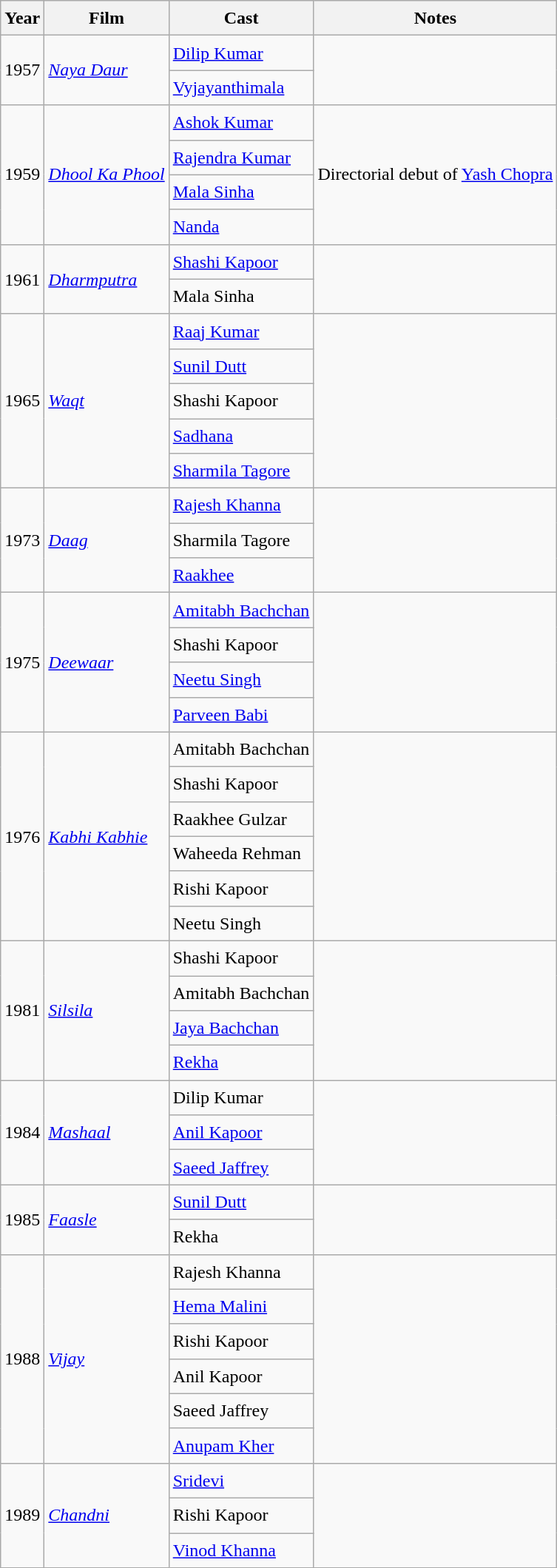<table class="wikitable sortable" style="font-size:1.00em; line-height:1.5em;">
<tr>
<th>Year</th>
<th>Film</th>
<th>Cast</th>
<th>Notes</th>
</tr>
<tr>
<td rowspan="2">1957</td>
<td rowspan="2"><em><a href='#'>Naya Daur</a></em></td>
<td><a href='#'>Dilip Kumar</a></td>
<td rowspan="2"></td>
</tr>
<tr>
<td><a href='#'>Vyjayanthimala</a></td>
</tr>
<tr>
<td rowspan="4">1959</td>
<td rowspan="4"><em><a href='#'>Dhool Ka Phool</a></em></td>
<td><a href='#'>Ashok Kumar</a></td>
<td rowspan="4">Directorial debut of <a href='#'>Yash Chopra</a></td>
</tr>
<tr>
<td><a href='#'>Rajendra Kumar</a></td>
</tr>
<tr>
<td><a href='#'>Mala Sinha</a></td>
</tr>
<tr>
<td><a href='#'>Nanda</a></td>
</tr>
<tr>
<td rowspan="2">1961</td>
<td rowspan="2"><em><a href='#'>Dharmputra</a></em></td>
<td><a href='#'>Shashi Kapoor</a></td>
<td rowspan="2"></td>
</tr>
<tr>
<td>Mala Sinha</td>
</tr>
<tr>
<td rowspan="5">1965</td>
<td rowspan="5"><em><a href='#'>Waqt</a></em></td>
<td><a href='#'>Raaj Kumar</a></td>
<td rowspan="5"></td>
</tr>
<tr>
<td><a href='#'>Sunil Dutt</a></td>
</tr>
<tr>
<td>Shashi Kapoor</td>
</tr>
<tr>
<td><a href='#'>Sadhana</a></td>
</tr>
<tr>
<td><a href='#'>Sharmila Tagore</a></td>
</tr>
<tr>
<td rowspan="3">1973</td>
<td rowspan="3"><em><a href='#'>Daag</a></em></td>
<td><a href='#'>Rajesh Khanna</a></td>
<td rowspan="3"></td>
</tr>
<tr>
<td>Sharmila Tagore</td>
</tr>
<tr>
<td><a href='#'>Raakhee</a></td>
</tr>
<tr>
<td rowspan="4">1975</td>
<td rowspan="4"><em><a href='#'>Deewaar</a></em></td>
<td><a href='#'>Amitabh Bachchan</a></td>
<td rowspan="4"></td>
</tr>
<tr>
<td>Shashi Kapoor</td>
</tr>
<tr>
<td><a href='#'>Neetu Singh</a></td>
</tr>
<tr>
<td><a href='#'>Parveen Babi</a></td>
</tr>
<tr>
<td rowspan="6">1976</td>
<td rowspan="6"><em><a href='#'>Kabhi Kabhie</a></em></td>
<td>Amitabh Bachchan</td>
<td rowspan="6"></td>
</tr>
<tr>
<td>Shashi Kapoor</td>
</tr>
<tr>
<td>Raakhee Gulzar</td>
</tr>
<tr>
<td>Waheeda Rehman</td>
</tr>
<tr>
<td>Rishi Kapoor</td>
</tr>
<tr>
<td>Neetu Singh</td>
</tr>
<tr>
<td rowspan="4">1981</td>
<td rowspan="4"><em><a href='#'>Silsila</a></em></td>
<td>Shashi Kapoor</td>
<td rowspan="4"></td>
</tr>
<tr>
<td>Amitabh Bachchan</td>
</tr>
<tr>
<td><a href='#'>Jaya Bachchan</a></td>
</tr>
<tr>
<td><a href='#'>Rekha</a></td>
</tr>
<tr>
<td rowspan="3">1984</td>
<td rowspan="3"><em><a href='#'>Mashaal</a></em></td>
<td>Dilip Kumar</td>
<td rowspan="3"></td>
</tr>
<tr>
<td><a href='#'>Anil Kapoor</a></td>
</tr>
<tr>
<td><a href='#'>Saeed Jaffrey</a></td>
</tr>
<tr>
<td rowspan="2">1985</td>
<td rowspan="2"><em><a href='#'>Faasle</a></em></td>
<td><a href='#'>Sunil Dutt</a></td>
<td rowspan="2"></td>
</tr>
<tr>
<td>Rekha</td>
</tr>
<tr>
<td rowspan="6">1988</td>
<td rowspan="6"><em><a href='#'>Vijay</a></em></td>
<td>Rajesh Khanna</td>
<td rowspan="6"></td>
</tr>
<tr>
<td><a href='#'>Hema Malini</a></td>
</tr>
<tr>
<td>Rishi Kapoor</td>
</tr>
<tr>
<td>Anil Kapoor</td>
</tr>
<tr>
<td>Saeed Jaffrey</td>
</tr>
<tr>
<td><a href='#'>Anupam Kher</a></td>
</tr>
<tr>
<td rowspan="3">1989</td>
<td rowspan="3"><em><a href='#'>Chandni</a></em></td>
<td><a href='#'>Sridevi</a></td>
<td rowspan="3"></td>
</tr>
<tr>
<td>Rishi Kapoor</td>
</tr>
<tr>
<td><a href='#'>Vinod Khanna</a></td>
</tr>
</table>
